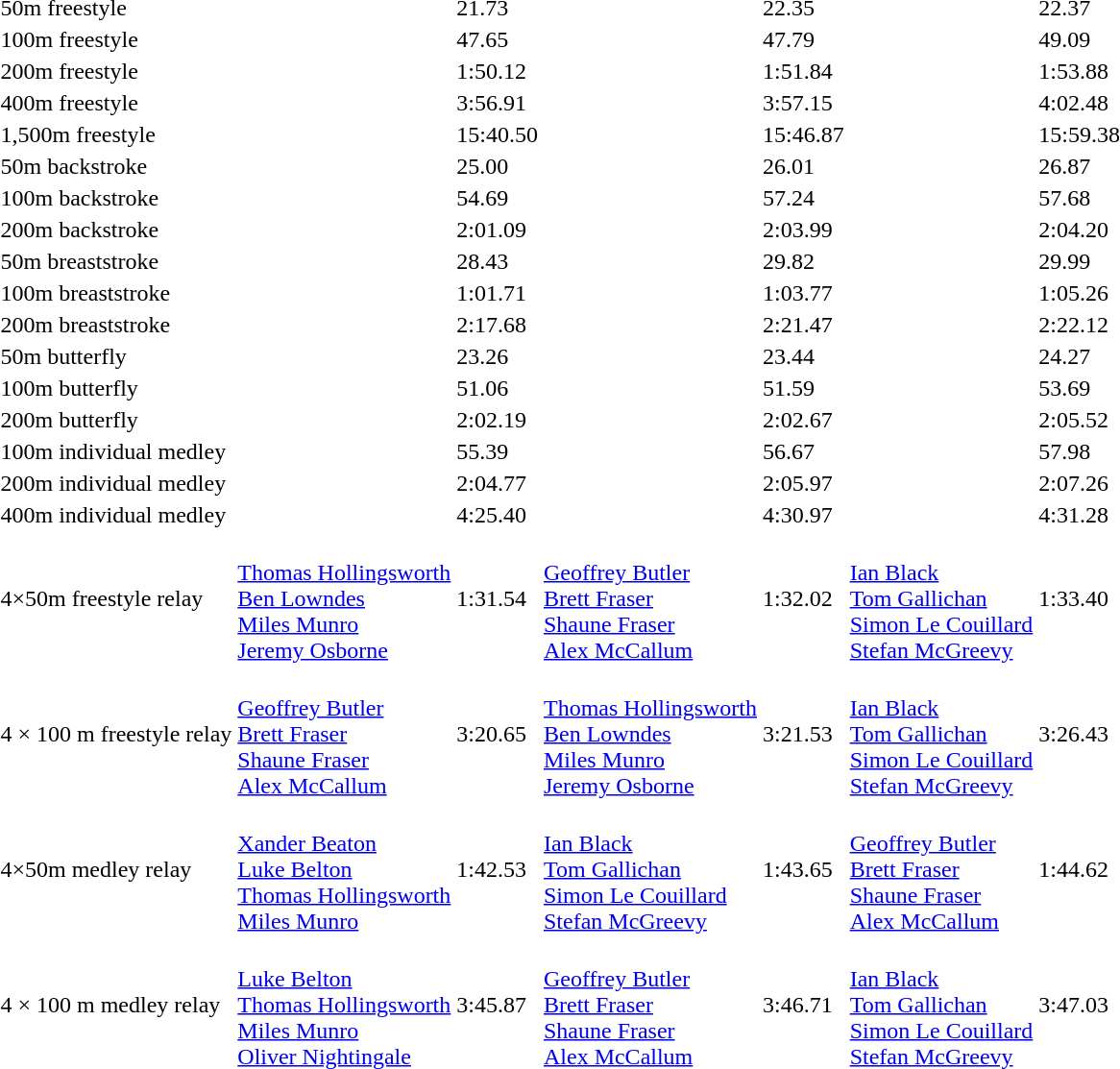<table>
<tr>
<td>50m freestyle</td>
<td></td>
<td>21.73</td>
<td></td>
<td>22.35</td>
<td></td>
<td>22.37</td>
</tr>
<tr>
<td>100m freestyle</td>
<td></td>
<td>47.65</td>
<td></td>
<td>47.79</td>
<td></td>
<td>49.09</td>
</tr>
<tr>
<td>200m freestyle</td>
<td></td>
<td>1:50.12</td>
<td></td>
<td>1:51.84</td>
<td></td>
<td>1:53.88</td>
</tr>
<tr>
<td>400m freestyle</td>
<td></td>
<td>3:56.91</td>
<td></td>
<td>3:57.15</td>
<td></td>
<td>4:02.48</td>
</tr>
<tr>
<td>1,500m freestyle</td>
<td></td>
<td>15:40.50</td>
<td></td>
<td>15:46.87</td>
<td></td>
<td>15:59.38</td>
</tr>
<tr>
<td>50m backstroke</td>
<td></td>
<td>25.00</td>
<td></td>
<td>26.01</td>
<td></td>
<td>26.87</td>
</tr>
<tr>
<td>100m backstroke</td>
<td></td>
<td>54.69</td>
<td></td>
<td>57.24</td>
<td></td>
<td>57.68</td>
</tr>
<tr>
<td>200m backstroke</td>
<td></td>
<td>2:01.09</td>
<td></td>
<td>2:03.99</td>
<td></td>
<td>2:04.20</td>
</tr>
<tr>
<td>50m breaststroke</td>
<td></td>
<td>28.43</td>
<td></td>
<td>29.82</td>
<td></td>
<td>29.99</td>
</tr>
<tr>
<td>100m breaststroke</td>
<td></td>
<td>1:01.71</td>
<td></td>
<td>1:03.77</td>
<td></td>
<td>1:05.26</td>
</tr>
<tr>
<td>200m breaststroke</td>
<td></td>
<td>2:17.68</td>
<td></td>
<td>2:21.47</td>
<td></td>
<td>2:22.12</td>
</tr>
<tr>
<td>50m butterfly</td>
<td></td>
<td>23.26</td>
<td></td>
<td>23.44</td>
<td></td>
<td>24.27</td>
</tr>
<tr>
<td>100m butterfly</td>
<td></td>
<td>51.06</td>
<td></td>
<td>51.59</td>
<td></td>
<td>53.69</td>
</tr>
<tr>
<td>200m butterfly</td>
<td></td>
<td>2:02.19</td>
<td></td>
<td>2:02.67</td>
<td></td>
<td>2:05.52</td>
</tr>
<tr>
<td>100m individual medley</td>
<td></td>
<td>55.39</td>
<td></td>
<td>56.67</td>
<td></td>
<td>57.98</td>
</tr>
<tr>
<td>200m individual medley</td>
<td></td>
<td>2:04.77</td>
<td></td>
<td>2:05.97</td>
<td></td>
<td>2:07.26</td>
</tr>
<tr>
<td>400m individual medley</td>
<td></td>
<td>4:25.40</td>
<td></td>
<td>4:30.97</td>
<td></td>
<td>4:31.28</td>
</tr>
<tr>
<td>4×50m freestyle relay</td>
<td><br><a href='#'>Thomas Hollingsworth</a><br><a href='#'>Ben Lowndes</a><br><a href='#'>Miles Munro</a><br><a href='#'>Jeremy Osborne</a></td>
<td>1:31.54</td>
<td><br><a href='#'>Geoffrey Butler</a><br><a href='#'>Brett Fraser</a><br><a href='#'>Shaune Fraser</a><br><a href='#'>Alex McCallum</a></td>
<td>1:32.02</td>
<td><br><a href='#'>Ian Black</a><br><a href='#'>Tom Gallichan</a><br><a href='#'>Simon Le Couillard</a><br><a href='#'>Stefan McGreevy</a></td>
<td>1:33.40</td>
</tr>
<tr>
<td>4 × 100 m freestyle relay</td>
<td><br><a href='#'>Geoffrey Butler</a><br><a href='#'>Brett Fraser</a><br><a href='#'>Shaune Fraser</a><br><a href='#'>Alex McCallum</a></td>
<td>3:20.65</td>
<td><br><a href='#'>Thomas Hollingsworth</a><br><a href='#'>Ben Lowndes</a><br><a href='#'>Miles Munro</a><br><a href='#'>Jeremy Osborne</a></td>
<td>3:21.53</td>
<td><br><a href='#'>Ian Black</a><br><a href='#'>Tom Gallichan</a><br><a href='#'>Simon Le Couillard</a><br><a href='#'>Stefan McGreevy</a></td>
<td>3:26.43</td>
</tr>
<tr>
<td>4×50m medley relay</td>
<td><br><a href='#'>Xander Beaton</a><br><a href='#'>Luke Belton</a><br><a href='#'>Thomas Hollingsworth</a><br><a href='#'>Miles Munro</a></td>
<td>1:42.53</td>
<td><br><a href='#'>Ian Black</a><br><a href='#'>Tom Gallichan</a><br><a href='#'>Simon Le Couillard</a><br><a href='#'>Stefan McGreevy</a></td>
<td>1:43.65</td>
<td><br><a href='#'>Geoffrey Butler</a><br><a href='#'>Brett Fraser</a><br><a href='#'>Shaune Fraser</a><br><a href='#'>Alex McCallum</a></td>
<td>1:44.62</td>
</tr>
<tr>
<td>4 × 100 m medley relay</td>
<td><br><a href='#'>Luke Belton</a><br><a href='#'>Thomas Hollingsworth</a><br><a href='#'>Miles Munro</a><br><a href='#'>Oliver Nightingale</a></td>
<td>3:45.87</td>
<td><br><a href='#'>Geoffrey Butler</a><br><a href='#'>Brett Fraser</a><br><a href='#'>Shaune Fraser</a><br><a href='#'>Alex McCallum</a></td>
<td>3:46.71</td>
<td><br><a href='#'>Ian Black</a><br><a href='#'>Tom Gallichan</a><br><a href='#'>Simon Le Couillard</a><br><a href='#'>Stefan McGreevy</a></td>
<td>3:47.03</td>
</tr>
</table>
